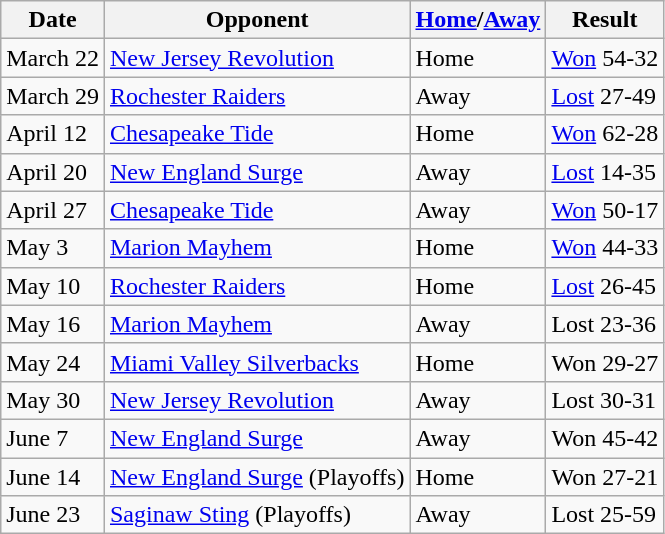<table class="wikitable">
<tr>
<th>Date</th>
<th>Opponent</th>
<th><a href='#'>Home</a>/<a href='#'>Away</a></th>
<th>Result</th>
</tr>
<tr>
<td>March 22</td>
<td><a href='#'>New Jersey Revolution</a></td>
<td>Home</td>
<td><a href='#'>Won</a> 54-32</td>
</tr>
<tr>
<td>March 29</td>
<td><a href='#'>Rochester Raiders</a></td>
<td>Away</td>
<td><a href='#'>Lost</a> 27-49</td>
</tr>
<tr>
<td>April 12</td>
<td><a href='#'>Chesapeake Tide</a></td>
<td>Home</td>
<td><a href='#'>Won</a> 62-28</td>
</tr>
<tr>
<td>April 20</td>
<td><a href='#'>New England Surge</a></td>
<td>Away</td>
<td><a href='#'>Lost</a> 14-35</td>
</tr>
<tr>
<td>April 27</td>
<td><a href='#'>Chesapeake Tide</a></td>
<td>Away</td>
<td><a href='#'>Won</a> 50-17</td>
</tr>
<tr>
<td>May 3</td>
<td><a href='#'>Marion Mayhem</a></td>
<td>Home</td>
<td><a href='#'>Won</a> 44-33</td>
</tr>
<tr>
<td>May 10</td>
<td><a href='#'>Rochester Raiders</a></td>
<td>Home</td>
<td><a href='#'>Lost</a> 26-45</td>
</tr>
<tr>
<td>May 16</td>
<td><a href='#'>Marion Mayhem</a></td>
<td>Away</td>
<td>Lost 23-36</td>
</tr>
<tr>
<td>May 24</td>
<td><a href='#'>Miami Valley Silverbacks</a></td>
<td>Home</td>
<td>Won 29-27</td>
</tr>
<tr>
<td>May 30</td>
<td><a href='#'>New Jersey Revolution</a></td>
<td>Away</td>
<td>Lost 30-31</td>
</tr>
<tr>
<td>June 7</td>
<td><a href='#'>New England Surge</a></td>
<td>Away</td>
<td>Won 45-42</td>
</tr>
<tr>
<td>June 14</td>
<td><a href='#'>New England Surge</a> (Playoffs)</td>
<td>Home</td>
<td>Won 27-21</td>
</tr>
<tr>
<td>June 23</td>
<td><a href='#'>Saginaw Sting</a> (Playoffs)</td>
<td>Away</td>
<td>Lost 25-59</td>
</tr>
</table>
